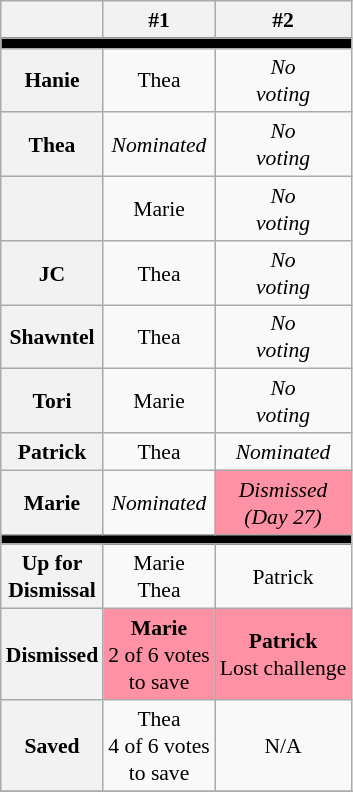<table class="wikitable" style="text-align:center; font-size:90%; line-height:18px;">
<tr>
<th></th>
<th>#1</th>
<th>#2</th>
</tr>
<tr>
<th align="center" style="background:#000000;" colspan=3></th>
</tr>
<tr>
<th>Hanie</th>
<td>Thea</td>
<td><em>No<br>voting</em></td>
</tr>
<tr>
<th>Thea</th>
<td><em>Nominated</em></td>
<td><em>No<br>voting</em></td>
</tr>
<tr>
<th></th>
<td>Marie</td>
<td><em>No<br>voting</em></td>
</tr>
<tr>
<th>JC</th>
<td>Thea</td>
<td><em>No<br>voting</em></td>
</tr>
<tr>
<th>Shawntel</th>
<td>Thea</td>
<td><em>No<br>voting</em></td>
</tr>
<tr>
<th>Tori</th>
<td>Marie</td>
<td><em>No<br>voting</em></td>
</tr>
<tr>
<th>Patrick</th>
<td>Thea</td>
<td><em>Nominated</em></td>
</tr>
<tr>
<th>Marie</th>
<td><em>Nominated</em></td>
<td style="background-color:#FF91A4"><em>Dismissed</em><br><em>(Day 27)</em></td>
</tr>
<tr>
<td align="center" style="background:#000000;" colspan="3"></td>
</tr>
<tr>
<th>Up for<br>Dismissal</th>
<td>Marie<br>Thea</td>
<td>Patrick</td>
</tr>
<tr>
<th>Dismissed</th>
<td style="background-color:#FF91A4"><strong>Marie</strong><br>2 of 6 votes<br>to save</td>
<td style="background-color:#FF91A4"><strong>Patrick</strong><br>Lost challenge</td>
</tr>
<tr>
<th>Saved</th>
<td>Thea<br>4 of 6 votes<br>to save</td>
<td>N/A</td>
</tr>
<tr>
</tr>
</table>
